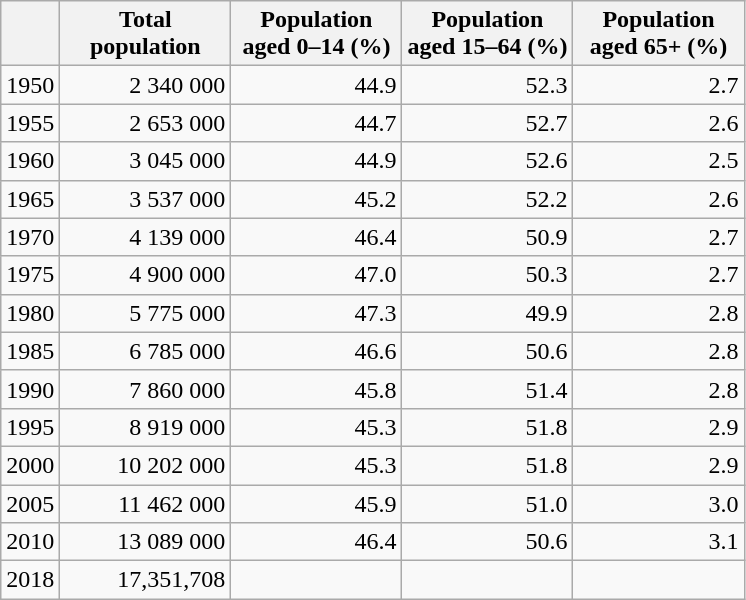<table class="wikitable" style="text-align: right;">
<tr>
<th></th>
<th style="width:80pt;">Total population</th>
<th style="width:80pt;">Population aged 0–14 (%)</th>
<th style="width:80pt;">Population aged 15–64 (%)</th>
<th style="width:80pt;">Population aged 65+ (%)</th>
</tr>
<tr>
<td>1950</td>
<td>2 340 000</td>
<td>44.9</td>
<td>52.3</td>
<td>2.7</td>
</tr>
<tr>
<td>1955</td>
<td>2 653 000</td>
<td>44.7</td>
<td>52.7</td>
<td>2.6</td>
</tr>
<tr>
<td>1960</td>
<td>3 045 000</td>
<td>44.9</td>
<td>52.6</td>
<td>2.5</td>
</tr>
<tr>
<td>1965</td>
<td>3 537 000</td>
<td>45.2</td>
<td>52.2</td>
<td>2.6</td>
</tr>
<tr>
<td>1970</td>
<td>4 139 000</td>
<td>46.4</td>
<td>50.9</td>
<td>2.7</td>
</tr>
<tr>
<td>1975</td>
<td>4 900 000</td>
<td>47.0</td>
<td>50.3</td>
<td>2.7</td>
</tr>
<tr>
<td>1980</td>
<td>5 775 000</td>
<td>47.3</td>
<td>49.9</td>
<td>2.8</td>
</tr>
<tr>
<td>1985</td>
<td>6 785 000</td>
<td>46.6</td>
<td>50.6</td>
<td>2.8</td>
</tr>
<tr>
<td>1990</td>
<td>7 860 000</td>
<td>45.8</td>
<td>51.4</td>
<td>2.8</td>
</tr>
<tr>
<td>1995</td>
<td>8 919 000</td>
<td>45.3</td>
<td>51.8</td>
<td>2.9</td>
</tr>
<tr>
<td>2000</td>
<td>10 202 000</td>
<td>45.3</td>
<td>51.8</td>
<td>2.9</td>
</tr>
<tr>
<td>2005</td>
<td>11 462 000</td>
<td>45.9</td>
<td>51.0</td>
<td>3.0</td>
</tr>
<tr>
<td>2010</td>
<td>13 089 000</td>
<td>46.4</td>
<td>50.6</td>
<td>3.1</td>
</tr>
<tr>
<td>2018</td>
<td>17,351,708</td>
<td></td>
<td></td>
<td></td>
</tr>
</table>
